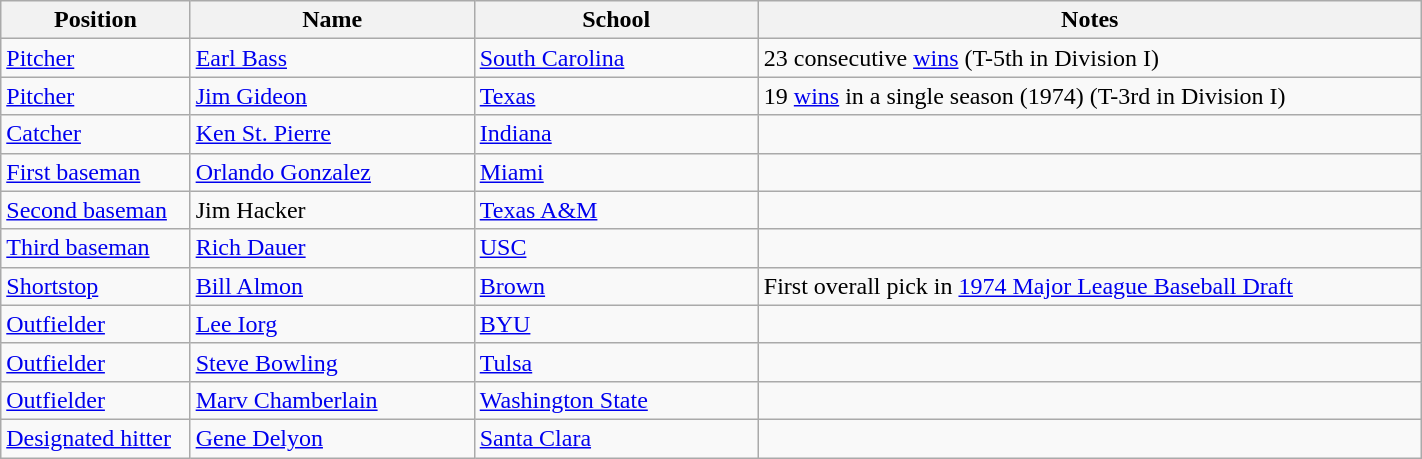<table class="wikitable sortable" style="width:75%;">
<tr>
<th width=10%>Position</th>
<th width=15%>Name</th>
<th width=15%>School</th>
<th width=35% class="unsortable">Notes</th>
</tr>
<tr>
<td><a href='#'>Pitcher</a></td>
<td><a href='#'>Earl Bass</a></td>
<td><a href='#'>South Carolina</a></td>
<td>23 consecutive <a href='#'>wins</a> (T-5th in Division I)</td>
</tr>
<tr>
<td><a href='#'>Pitcher</a></td>
<td><a href='#'>Jim Gideon</a></td>
<td><a href='#'>Texas</a></td>
<td>19 <a href='#'>wins</a> in a single season (1974) (T-3rd in Division I)</td>
</tr>
<tr>
<td><a href='#'>Catcher</a></td>
<td><a href='#'>Ken St. Pierre</a></td>
<td><a href='#'>Indiana</a></td>
<td></td>
</tr>
<tr>
<td><a href='#'>First baseman</a></td>
<td><a href='#'>Orlando Gonzalez</a></td>
<td><a href='#'>Miami</a></td>
<td></td>
</tr>
<tr>
<td><a href='#'>Second baseman</a></td>
<td>Jim Hacker</td>
<td><a href='#'>Texas A&M</a></td>
<td></td>
</tr>
<tr>
<td><a href='#'>Third baseman</a></td>
<td><a href='#'>Rich Dauer</a></td>
<td><a href='#'>USC</a></td>
<td></td>
</tr>
<tr>
<td><a href='#'>Shortstop</a></td>
<td><a href='#'>Bill Almon</a></td>
<td><a href='#'>Brown</a></td>
<td>First overall pick in <a href='#'>1974 Major League Baseball Draft</a></td>
</tr>
<tr>
<td><a href='#'>Outfielder</a></td>
<td><a href='#'>Lee Iorg</a></td>
<td><a href='#'>BYU</a></td>
<td></td>
</tr>
<tr>
<td><a href='#'>Outfielder</a></td>
<td><a href='#'>Steve Bowling</a></td>
<td><a href='#'>Tulsa</a></td>
<td></td>
</tr>
<tr>
<td><a href='#'>Outfielder</a></td>
<td><a href='#'>Marv Chamberlain</a></td>
<td><a href='#'>Washington State</a></td>
<td></td>
</tr>
<tr>
<td><a href='#'>Designated hitter</a></td>
<td><a href='#'>Gene Delyon</a></td>
<td><a href='#'>Santa Clara</a></td>
<td></td>
</tr>
</table>
